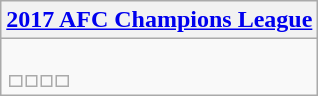<table class="wikitable">
<tr>
<th><a href='#'>2017 AFC Champions League</a></th>
</tr>
<tr>
<td><br><table>
<tr>
<td></td>
<td></td>
<td></td>
<td></td>
</tr>
</table>
</td>
</tr>
</table>
